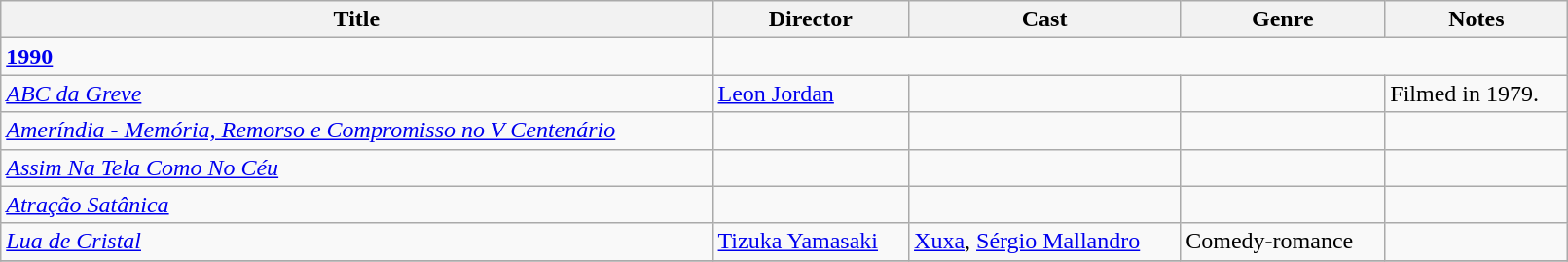<table class="wikitable" width ="85%">
<tr>
<th>Title</th>
<th>Director</th>
<th>Cast</th>
<th>Genre</th>
<th>Notes</th>
</tr>
<tr>
<td><strong><a href='#'>1990</a></strong></td>
</tr>
<tr>
<td><em><a href='#'>ABC da Greve</a></em></td>
<td><a href='#'>Leon Jordan</a></td>
<td></td>
<td></td>
<td>Filmed in 1979.</td>
</tr>
<tr>
<td><em><a href='#'>Ameríndia - Memória, Remorso e Compromisso no V Centenário</a></em></td>
<td></td>
<td></td>
<td></td>
<td></td>
</tr>
<tr>
<td><em><a href='#'>Assim Na Tela Como No Céu</a></em></td>
<td></td>
<td></td>
<td></td>
<td></td>
</tr>
<tr>
<td><em><a href='#'>Atração Satânica</a></em></td>
<td></td>
<td></td>
<td></td>
<td></td>
</tr>
<tr>
<td><em><a href='#'>Lua de Cristal</a></em></td>
<td><a href='#'>Tizuka Yamasaki</a></td>
<td><a href='#'>Xuxa</a>, <a href='#'>Sérgio Mallandro</a></td>
<td>Comedy-romance</td>
<td></td>
</tr>
<tr>
</tr>
</table>
